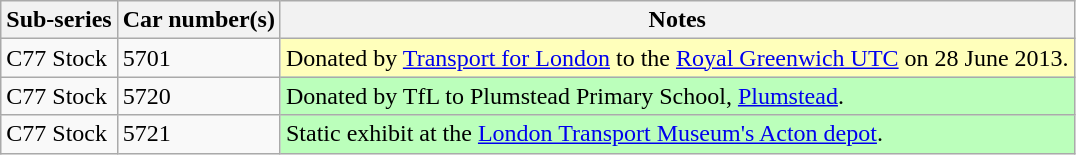<table class="wikitable sortable">
<tr>
<th>Sub-series</th>
<th>Car number(s)</th>
<th class="unsortable">Notes</th>
</tr>
<tr>
<td>C77 Stock</td>
<td>5701</td>
<td style="background:#ffb;">Donated by <a href='#'>Transport for London</a> to the <a href='#'>Royal Greenwich UTC</a> on 28 June 2013.</td>
</tr>
<tr>
<td>C77 Stock</td>
<td>5720</td>
<td style="background:#bfb;">Donated by TfL to Plumstead Primary School, <a href='#'>Plumstead</a>.</td>
</tr>
<tr>
<td>C77 Stock</td>
<td>5721</td>
<td style="background:#bfb;">Static exhibit at the <a href='#'>London Transport Museum's Acton depot</a>.</td>
</tr>
</table>
